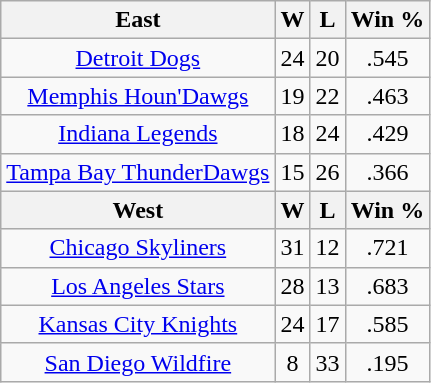<table class="wikitable">
<tr>
<th bgcolor="#DDDDFF">East</th>
<th bgcolor="#DDDDFF">W</th>
<th bgcolor="#DDDDFF">L</th>
<th bgcolor="#DDDDFF">Win %</th>
</tr>
<tr>
<td align=center><a href='#'>Detroit Dogs</a></td>
<td align=center>24</td>
<td align=center>20</td>
<td align=center>.545</td>
</tr>
<tr>
<td align=center><a href='#'>Memphis Houn'Dawgs</a></td>
<td align=center>19</td>
<td align=center>22</td>
<td align=center>.463</td>
</tr>
<tr>
<td align=center><a href='#'>Indiana Legends</a></td>
<td align=center>18</td>
<td align=center>24</td>
<td align=center>.429</td>
</tr>
<tr>
<td align=center><a href='#'>Tampa Bay ThunderDawgs</a></td>
<td align=center>15</td>
<td align=center>26</td>
<td align=center>.366</td>
</tr>
<tr>
<th bgcolor="#DDDDFF">West</th>
<th bgcolor="#DDDDFF">W</th>
<th bgcolor="#DDDDFF">L</th>
<th bgcolor="#DDDDFF">Win %</th>
</tr>
<tr>
<td align=center><a href='#'>Chicago Skyliners</a></td>
<td align=center>31</td>
<td align=center>12</td>
<td align=center>.721</td>
</tr>
<tr>
<td align=center><a href='#'>Los Angeles Stars</a></td>
<td align=center>28</td>
<td align=center>13</td>
<td align=center>.683</td>
</tr>
<tr>
<td align=center><a href='#'>Kansas City Knights</a></td>
<td align=center>24</td>
<td align=center>17</td>
<td align=center>.585</td>
</tr>
<tr>
<td align=center><a href='#'>San Diego Wildfire</a></td>
<td align=center>8</td>
<td align=center>33</td>
<td align=center>.195</td>
</tr>
</table>
